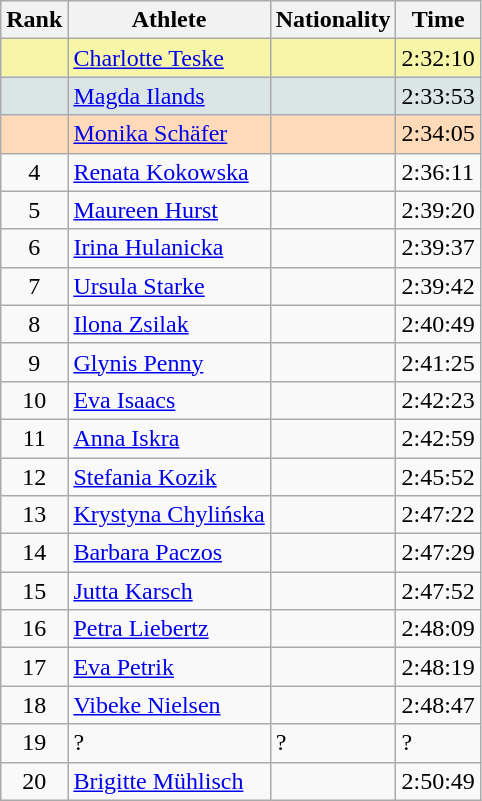<table class="wikitable sortable">
<tr>
<th>Rank</th>
<th>Athlete</th>
<th>Nationality</th>
<th>Time</th>
</tr>
<tr bgcolor=#F7F6A8>
<td align=center></td>
<td><a href='#'>Charlotte Teske</a></td>
<td></td>
<td>2:32:10</td>
</tr>
<tr bgcolor=#DCE5E5>
<td align=center></td>
<td><a href='#'>Magda Ilands</a></td>
<td></td>
<td>2:33:53</td>
</tr>
<tr bgcolor=#FFDAB9>
<td align=center></td>
<td><a href='#'>Monika Schäfer</a></td>
<td></td>
<td>2:34:05</td>
</tr>
<tr>
<td align=center>4</td>
<td><a href='#'>Renata Kokowska</a></td>
<td></td>
<td>2:36:11</td>
</tr>
<tr>
<td align=center>5</td>
<td><a href='#'>Maureen Hurst</a></td>
<td></td>
<td>2:39:20</td>
</tr>
<tr>
<td align=center>6</td>
<td><a href='#'>Irina Hulanicka</a></td>
<td></td>
<td>2:39:37</td>
</tr>
<tr>
<td align=center>7</td>
<td><a href='#'>Ursula Starke</a></td>
<td></td>
<td>2:39:42</td>
</tr>
<tr>
<td align=center>8</td>
<td><a href='#'>Ilona Zsilak</a></td>
<td></td>
<td>2:40:49</td>
</tr>
<tr>
<td align=center>9</td>
<td><a href='#'>Glynis Penny</a></td>
<td></td>
<td>2:41:25</td>
</tr>
<tr>
<td align=center>10</td>
<td><a href='#'>Eva Isaacs</a></td>
<td></td>
<td>2:42:23</td>
</tr>
<tr>
<td align=center>11</td>
<td><a href='#'>Anna Iskra</a></td>
<td></td>
<td>2:42:59</td>
</tr>
<tr>
<td align=center>12</td>
<td><a href='#'>Stefania Kozik</a></td>
<td></td>
<td>2:45:52</td>
</tr>
<tr>
<td align=center>13</td>
<td><a href='#'>Krystyna Chylińska</a></td>
<td></td>
<td>2:47:22</td>
</tr>
<tr>
<td align=center>14</td>
<td><a href='#'>Barbara Paczos</a></td>
<td></td>
<td>2:47:29</td>
</tr>
<tr>
<td align=center>15</td>
<td><a href='#'>Jutta Karsch</a></td>
<td></td>
<td>2:47:52</td>
</tr>
<tr>
<td align=center>16</td>
<td><a href='#'>Petra Liebertz</a></td>
<td></td>
<td>2:48:09</td>
</tr>
<tr>
<td align=center>17</td>
<td><a href='#'>Eva Petrik</a></td>
<td></td>
<td>2:48:19</td>
</tr>
<tr>
<td align=center>18</td>
<td><a href='#'>Vibeke Nielsen</a></td>
<td></td>
<td>2:48:47</td>
</tr>
<tr>
<td align=center>19</td>
<td>?</td>
<td>?</td>
<td>?</td>
</tr>
<tr>
<td align=center>20</td>
<td><a href='#'>Brigitte Mühlisch</a></td>
<td></td>
<td>2:50:49</td>
</tr>
</table>
